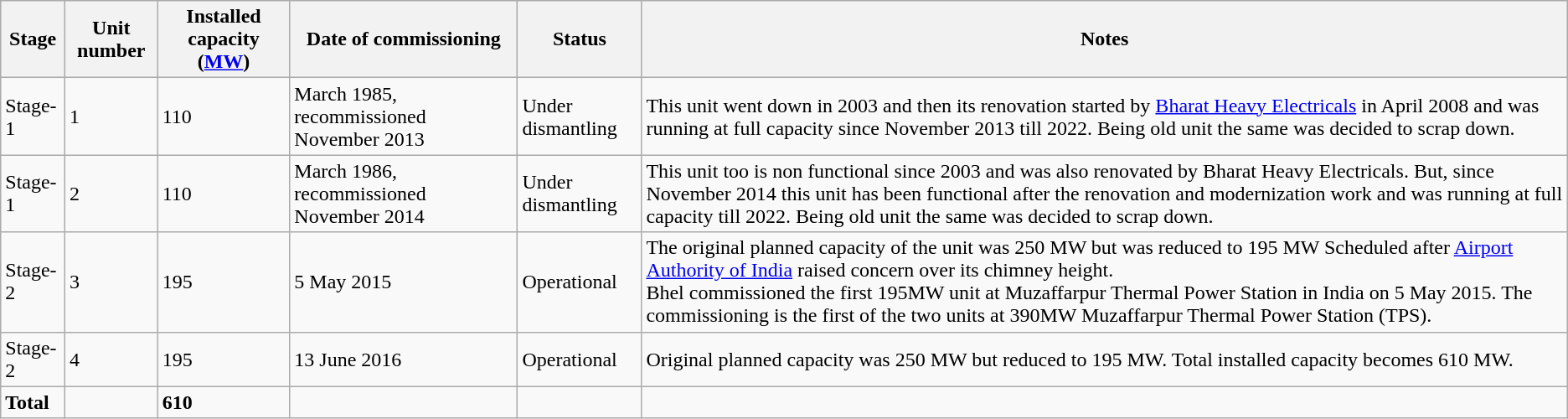<table class="sortable wikitable">
<tr>
<th>Stage</th>
<th>Unit number</th>
<th>Installed capacity (<a href='#'>MW</a>)</th>
<th>Date of commissioning</th>
<th>Status</th>
<th>Notes</th>
</tr>
<tr>
<td>Stage-1</td>
<td>1</td>
<td>110</td>
<td>March 1985, recommissioned November 2013</td>
<td>Under dismantling</td>
<td>This unit went down in 2003 and then its renovation started by <a href='#'>Bharat Heavy Electricals</a> in April 2008 and was running at full capacity since November 2013 till 2022. Being old unit the same was decided to scrap down.</td>
</tr>
<tr>
<td>Stage-1</td>
<td>2</td>
<td>110</td>
<td>March 1986, recommissioned November 2014</td>
<td>Under dismantling</td>
<td>This unit too is non functional since 2003 and was also  renovated by Bharat Heavy Electricals. But, since November 2014 this unit has been functional after the renovation and modernization work and was running at full capacity till 2022. Being old unit the same was decided to scrap down.</td>
</tr>
<tr>
<td>Stage-2</td>
<td>3</td>
<td>195</td>
<td>5 May 2015</td>
<td>Operational</td>
<td>The original planned capacity of the unit was 250 MW but was reduced to 195 MW Scheduled after <a href='#'>Airport Authority of India</a> raised concern over its chimney height.<br>Bhel commissioned the first 195MW unit at Muzaffarpur Thermal Power Station in India on 5 May 2015. The commissioning is the first of the two units at 390MW Muzaffarpur Thermal Power Station (TPS).</td>
</tr>
<tr>
<td>Stage-2</td>
<td>4</td>
<td>195</td>
<td>13 June 2016</td>
<td>Operational</td>
<td>Original planned capacity was 250 MW but reduced to 195 MW. Total installed capacity becomes 610 MW.</td>
</tr>
<tr>
<td><strong>Total</strong></td>
<td></td>
<td><strong>610</strong></td>
<td></td>
<td></td>
<td></td>
</tr>
</table>
